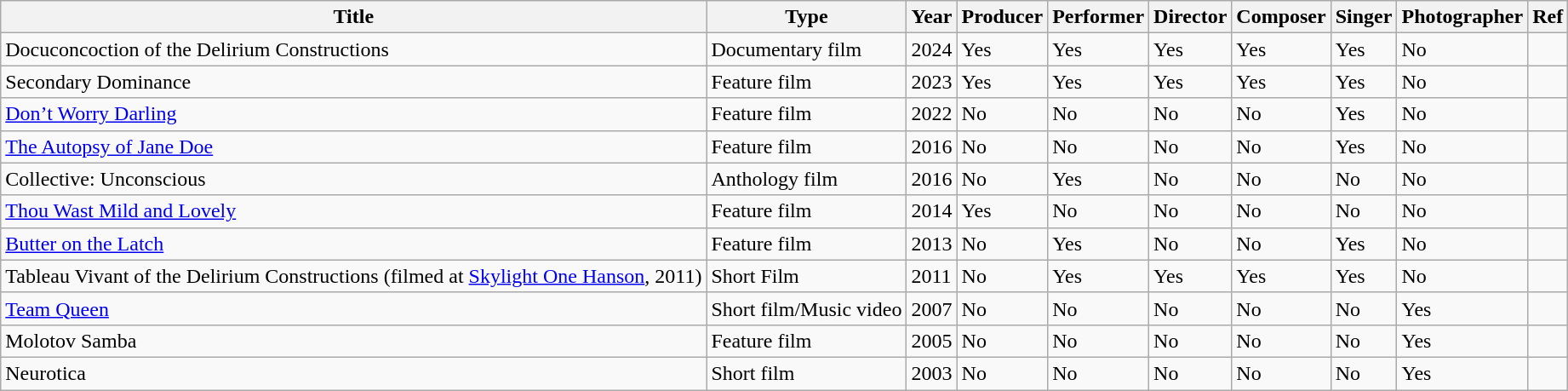<table class="wikitable">
<tr>
<th>Title</th>
<th>Type</th>
<th>Year</th>
<th>Producer</th>
<th>Performer</th>
<th>Director</th>
<th>Composer</th>
<th>Singer</th>
<th>Photographer</th>
<th>Ref</th>
</tr>
<tr>
<td>Docuconcoction of the Delirium Constructions</td>
<td>Documentary film</td>
<td>2024</td>
<td>Yes</td>
<td>Yes</td>
<td>Yes</td>
<td>Yes</td>
<td>Yes</td>
<td>No</td>
<td></td>
</tr>
<tr>
<td>Secondary Dominance</td>
<td>Feature film</td>
<td>2023</td>
<td>Yes</td>
<td>Yes</td>
<td>Yes</td>
<td>Yes</td>
<td>Yes</td>
<td>No</td>
<td></td>
</tr>
<tr>
<td><a href='#'>Don’t Worry Darling</a></td>
<td>Feature film</td>
<td>2022</td>
<td>No</td>
<td>No</td>
<td>No</td>
<td>No</td>
<td>Yes</td>
<td>No</td>
<td></td>
</tr>
<tr>
<td><a href='#'>The Autopsy of Jane Doe</a></td>
<td>Feature film</td>
<td>2016</td>
<td>No</td>
<td>No</td>
<td>No</td>
<td>No</td>
<td>Yes</td>
<td>No</td>
<td></td>
</tr>
<tr>
<td>Collective: Unconscious</td>
<td>Anthology film</td>
<td>2016</td>
<td>No</td>
<td>Yes</td>
<td>No</td>
<td>No</td>
<td>No</td>
<td>No</td>
<td></td>
</tr>
<tr>
<td><a href='#'>Thou Wast Mild and Lovely</a></td>
<td>Feature film</td>
<td>2014</td>
<td>Yes</td>
<td>No</td>
<td>No</td>
<td>No</td>
<td>No</td>
<td>No</td>
<td></td>
</tr>
<tr>
<td><a href='#'>Butter on the Latch</a></td>
<td>Feature film</td>
<td>2013</td>
<td>No</td>
<td>Yes</td>
<td>No</td>
<td>No</td>
<td>Yes</td>
<td>No</td>
<td></td>
</tr>
<tr>
<td>Tableau Vivant of the Delirium Constructions (filmed at <a href='#'>Skylight One Hanson</a>, 2011)</td>
<td>Short Film</td>
<td>2011</td>
<td>No</td>
<td>Yes</td>
<td>Yes</td>
<td>Yes</td>
<td>Yes</td>
<td>No</td>
<td></td>
</tr>
<tr>
<td><a href='#'>Team Queen</a></td>
<td>Short film/Music video</td>
<td>2007</td>
<td>No</td>
<td>No</td>
<td>No</td>
<td>No</td>
<td>No</td>
<td>Yes</td>
<td></td>
</tr>
<tr>
<td>Molotov Samba</td>
<td>Feature film</td>
<td>2005</td>
<td>No</td>
<td>No</td>
<td>No</td>
<td>No</td>
<td>No</td>
<td>Yes</td>
<td></td>
</tr>
<tr>
<td>Neurotica</td>
<td>Short film</td>
<td>2003</td>
<td>No</td>
<td>No</td>
<td>No</td>
<td>No</td>
<td>No</td>
<td>Yes</td>
<td></td>
</tr>
</table>
